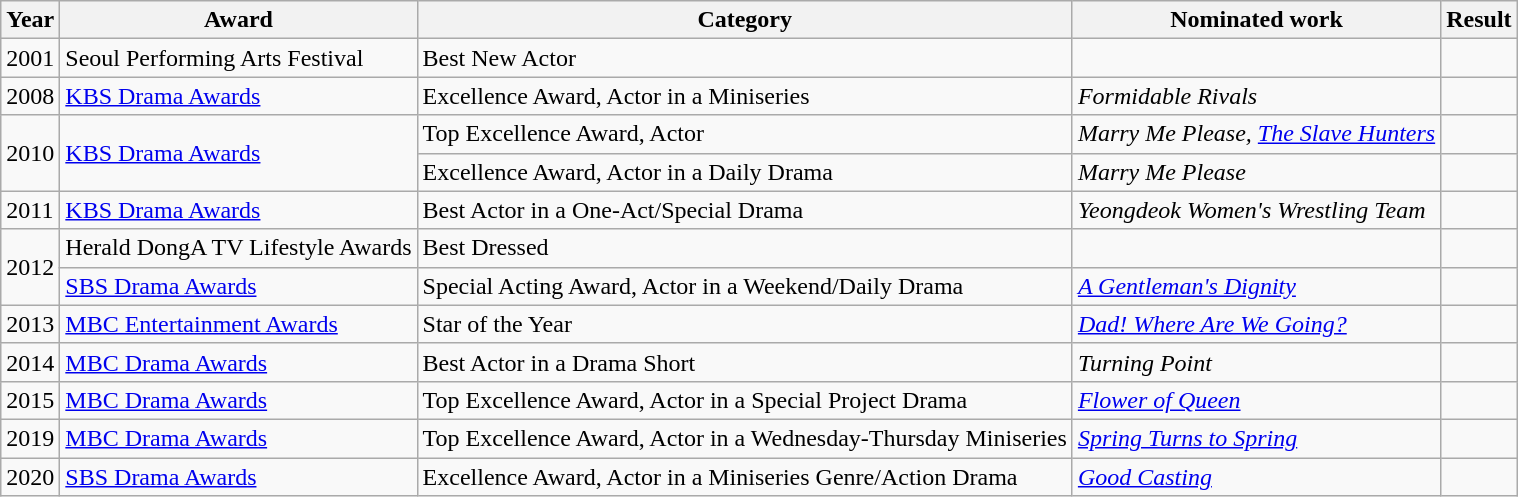<table class="wikitable">
<tr>
<th>Year</th>
<th>Award</th>
<th>Category</th>
<th>Nominated work</th>
<th>Result</th>
</tr>
<tr>
<td>2001</td>
<td>Seoul Performing Arts Festival</td>
<td>Best New Actor</td>
<td></td>
<td></td>
</tr>
<tr>
<td>2008</td>
<td><a href='#'>KBS Drama Awards</a></td>
<td>Excellence Award, Actor in a Miniseries</td>
<td><em>Formidable Rivals</em></td>
<td></td>
</tr>
<tr>
<td rowspan=2>2010</td>
<td rowspan=2><a href='#'>KBS Drama Awards</a></td>
<td>Top Excellence Award, Actor</td>
<td><em>Marry Me Please, <a href='#'>The Slave Hunters</a></em></td>
<td></td>
</tr>
<tr>
<td>Excellence Award, Actor in a Daily Drama</td>
<td><em>Marry Me Please</em></td>
<td></td>
</tr>
<tr>
<td>2011</td>
<td><a href='#'>KBS Drama Awards</a></td>
<td>Best Actor in a One-Act/Special Drama</td>
<td><em>Yeongdeok Women's Wrestling Team</em></td>
<td></td>
</tr>
<tr>
<td rowspan=2>2012</td>
<td>Herald DongA TV Lifestyle Awards</td>
<td>Best Dressed</td>
<td></td>
<td></td>
</tr>
<tr>
<td><a href='#'>SBS Drama Awards</a></td>
<td>Special Acting Award, Actor in a Weekend/Daily Drama</td>
<td><em><a href='#'>A Gentleman's Dignity</a></em></td>
<td></td>
</tr>
<tr>
<td>2013</td>
<td><a href='#'>MBC Entertainment Awards</a></td>
<td>Star of the Year</td>
<td><em><a href='#'>Dad! Where Are We Going?</a></em></td>
<td></td>
</tr>
<tr>
<td>2014</td>
<td><a href='#'>MBC Drama Awards</a></td>
<td>Best Actor in a Drama Short</td>
<td><em>Turning Point</em></td>
<td></td>
</tr>
<tr>
<td>2015</td>
<td><a href='#'>MBC Drama Awards</a></td>
<td>Top Excellence Award, Actor in a Special Project Drama</td>
<td><em><a href='#'>Flower of Queen</a></em></td>
<td></td>
</tr>
<tr>
<td>2019</td>
<td><a href='#'>MBC Drama Awards</a></td>
<td>Top Excellence Award, Actor in a Wednesday-Thursday Miniseries</td>
<td><em><a href='#'>Spring Turns to Spring</a></em></td>
<td></td>
</tr>
<tr>
<td>2020</td>
<td><a href='#'>SBS Drama Awards</a></td>
<td>Excellence Award, Actor in a Miniseries Genre/Action Drama</td>
<td><em><a href='#'>Good Casting</a></em></td>
<td></td>
</tr>
</table>
